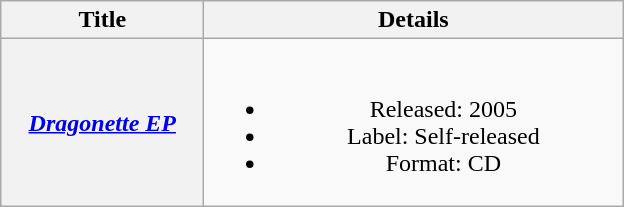<table class="wikitable plainrowheaders" style="text-align:center;">
<tr>
<th scope="col" style="width:8em;">Title</th>
<th scope="col" style="width:17em;">Details</th>
</tr>
<tr>
<th scope="row"><em><a href='#'>Dragonette EP</a></em></th>
<td><br><ul><li>Released: 2005</li><li>Label: Self-released</li><li>Format: CD</li></ul></td>
</tr>
</table>
